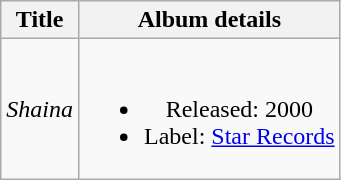<table class="wikitable plainrowheaders" style="text-align:center;">
<tr>
<th scope="col">Title</th>
<th scope="col">Album details</th>
</tr>
<tr>
<td><em>Shaina</em></td>
<td><br><ul><li>Released: 2000</li><li>Label: <a href='#'>Star Records</a></li></ul></td>
</tr>
</table>
